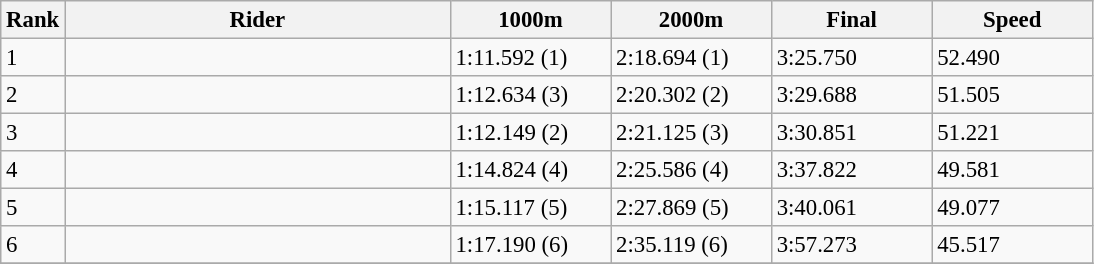<table class="wikitable" style="font-size:95%" style="text-align:center">
<tr>
<th>Rank</th>
<th width=250>Rider</th>
<th width=100>1000m</th>
<th width=100>2000m</th>
<th width=100>Final</th>
<th width=100>Speed</th>
</tr>
<tr>
<td>1</td>
<td align=left></td>
<td>1:11.592 (1)</td>
<td>2:18.694 (1)</td>
<td>3:25.750</td>
<td>52.490</td>
</tr>
<tr>
<td>2</td>
<td align=left></td>
<td>1:12.634 (3)</td>
<td>2:20.302 (2)</td>
<td>3:29.688</td>
<td>51.505</td>
</tr>
<tr>
<td>3</td>
<td align=left></td>
<td>1:12.149 (2)</td>
<td>2:21.125 (3)</td>
<td>3:30.851</td>
<td>51.221</td>
</tr>
<tr>
<td>4</td>
<td align=left></td>
<td>1:14.824 (4)</td>
<td>2:25.586 (4)</td>
<td>3:37.822</td>
<td>49.581</td>
</tr>
<tr>
<td>5</td>
<td align=left></td>
<td>1:15.117 (5)</td>
<td>2:27.869 (5)</td>
<td>3:40.061</td>
<td>49.077</td>
</tr>
<tr>
<td>6</td>
<td align=left></td>
<td>1:17.190 (6)</td>
<td>2:35.119 (6)</td>
<td>3:57.273</td>
<td>45.517</td>
</tr>
<tr>
</tr>
</table>
